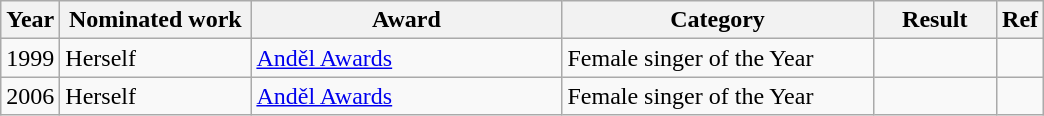<table class="wikitable">
<tr>
<th width="1">Year</th>
<th width="120">Nominated work</th>
<th width="200">Award</th>
<th width="200">Category</th>
<th width="75">Result</th>
<th width="1">Ref</th>
</tr>
<tr>
<td>1999</td>
<td>Herself</td>
<td><a href='#'>Anděl Awards</a></td>
<td>Female singer of the Year</td>
<td></td>
<td></td>
</tr>
<tr>
<td>2006</td>
<td>Herself</td>
<td><a href='#'>Anděl Awards</a></td>
<td>Female singer of the Year</td>
<td></td>
<td></td>
</tr>
</table>
